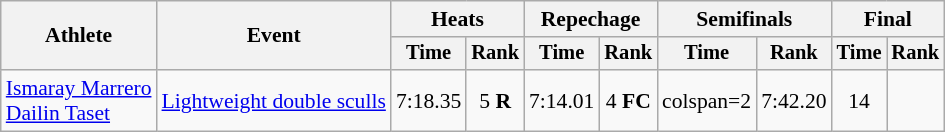<table class="wikitable" style="font-size:90%;">
<tr>
<th rowspan="2">Athlete</th>
<th rowspan="2">Event</th>
<th colspan="2">Heats</th>
<th colspan="2">Repechage</th>
<th colspan="2">Semifinals</th>
<th colspan="2">Final</th>
</tr>
<tr style="font-size:95%">
<th>Time</th>
<th>Rank</th>
<th>Time</th>
<th>Rank</th>
<th>Time</th>
<th>Rank</th>
<th>Time</th>
<th>Rank</th>
</tr>
<tr align=center>
<td align=left><a href='#'>Ismaray Marrero</a><br><a href='#'>Dailin Taset</a></td>
<td align=left><a href='#'>Lightweight double sculls</a></td>
<td>7:18.35</td>
<td>5 <strong>R</strong></td>
<td>7:14.01</td>
<td>4 <strong>FC</strong></td>
<td>colspan=2 </td>
<td>7:42.20</td>
<td>14</td>
</tr>
</table>
